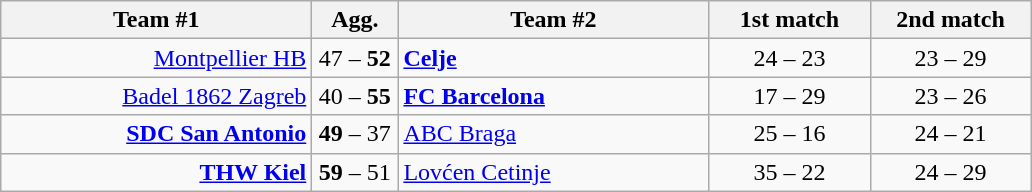<table class=wikitable style="text-align:center">
<tr>
<th width=200>Team #1</th>
<th width=50>Agg.</th>
<th width=200>Team #2</th>
<th width=100>1st match</th>
<th width=100>2nd match</th>
</tr>
<tr>
<td align=right><a href='#'>Montpellier HB</a> </td>
<td>47 – <strong>52</strong></td>
<td align=left> <strong><a href='#'>Celje</a></strong></td>
<td>24 – 23</td>
<td>23 – 29</td>
</tr>
<tr>
<td align=right><a href='#'>Badel 1862 Zagreb</a> </td>
<td>40 – <strong>55</strong></td>
<td align=left> <strong><a href='#'>FC Barcelona</a></strong></td>
<td>17 – 29</td>
<td>23 – 26</td>
</tr>
<tr>
<td align=right><strong><a href='#'>SDC San Antonio</a></strong> </td>
<td><strong>49</strong> – 37</td>
<td align=left> <a href='#'>ABC Braga</a></td>
<td>25 – 16</td>
<td>24 – 21</td>
</tr>
<tr>
<td align=right><strong><a href='#'>THW Kiel</a></strong> </td>
<td><strong>59</strong> – 51</td>
<td align=left> <a href='#'>Lovćen Cetinje</a></td>
<td>35 – 22</td>
<td>24 – 29</td>
</tr>
</table>
